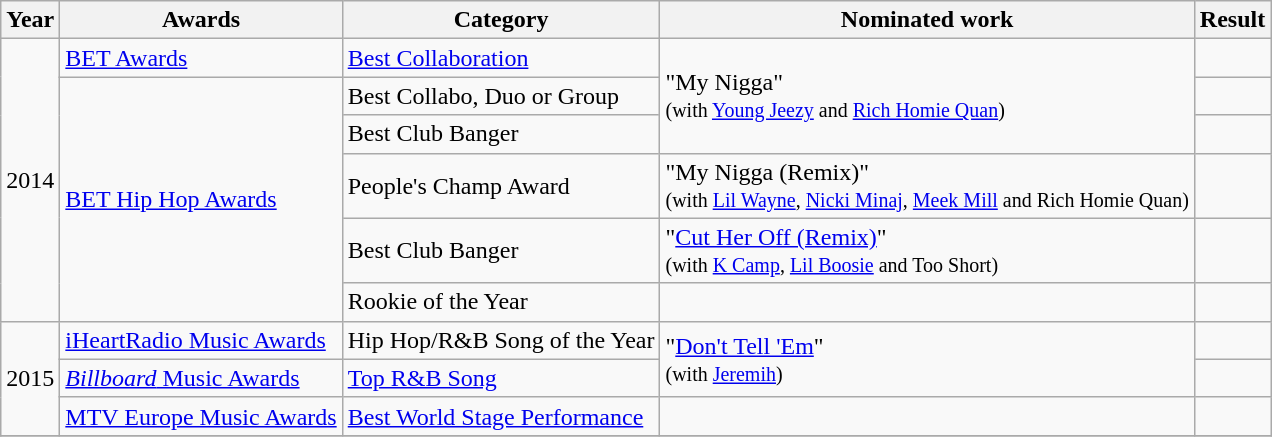<table class="wikitable">
<tr>
<th>Year</th>
<th>Awards</th>
<th>Category</th>
<th>Nominated work</th>
<th>Result</th>
</tr>
<tr>
<td rowspan="6">2014</td>
<td><a href='#'>BET Awards</a></td>
<td><a href='#'>Best Collaboration</a></td>
<td rowspan="3">"My Nigga" <br><small>(with <a href='#'>Young Jeezy</a> and <a href='#'>Rich Homie Quan</a>)</small></td>
<td></td>
</tr>
<tr>
<td rowspan="5"><a href='#'>BET Hip Hop Awards</a></td>
<td>Best Collabo, Duo or Group</td>
<td></td>
</tr>
<tr>
<td>Best Club Banger</td>
<td></td>
</tr>
<tr>
<td>People's Champ Award</td>
<td>"My Nigga (Remix)" <br><small>(with <a href='#'>Lil Wayne</a>, <a href='#'>Nicki Minaj</a>, <a href='#'>Meek Mill</a> and Rich Homie Quan)</small></td>
<td></td>
</tr>
<tr>
<td>Best Club Banger</td>
<td>"<a href='#'>Cut Her Off (Remix)</a>" <br><small>(with <a href='#'>K Camp</a>, <a href='#'>Lil Boosie</a> and Too Short)</small></td>
<td></td>
</tr>
<tr>
<td>Rookie of the Year</td>
<td></td>
<td></td>
</tr>
<tr>
<td rowspan="3">2015</td>
<td><a href='#'>iHeartRadio Music Awards</a></td>
<td>Hip Hop/R&B Song of the Year</td>
<td rowspan="2">"<a href='#'>Don't Tell 'Em</a>" <br><small>(with <a href='#'>Jeremih</a>)</small></td>
<td></td>
</tr>
<tr>
<td><a href='#'><em>Billboard</em> Music Awards</a></td>
<td><a href='#'>Top R&B Song</a></td>
<td></td>
</tr>
<tr>
<td><a href='#'>MTV Europe Music Awards</a></td>
<td><a href='#'>Best World Stage Performance</a></td>
<td></td>
<td></td>
</tr>
<tr>
</tr>
</table>
